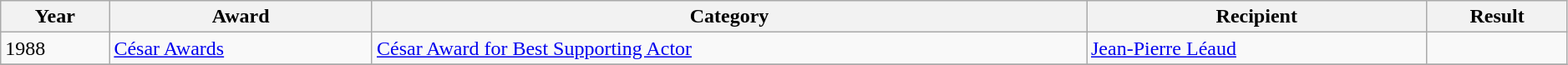<table class="wikitable" style="width:99%;">
<tr>
<th>Year</th>
<th>Award</th>
<th>Category</th>
<th>Recipient</th>
<th>Result</th>
</tr>
<tr>
<td>1988</td>
<td><a href='#'>César Awards</a></td>
<td><a href='#'>César Award for Best Supporting Actor</a></td>
<td><a href='#'>Jean-Pierre Léaud</a></td>
<td></td>
</tr>
<tr>
</tr>
</table>
